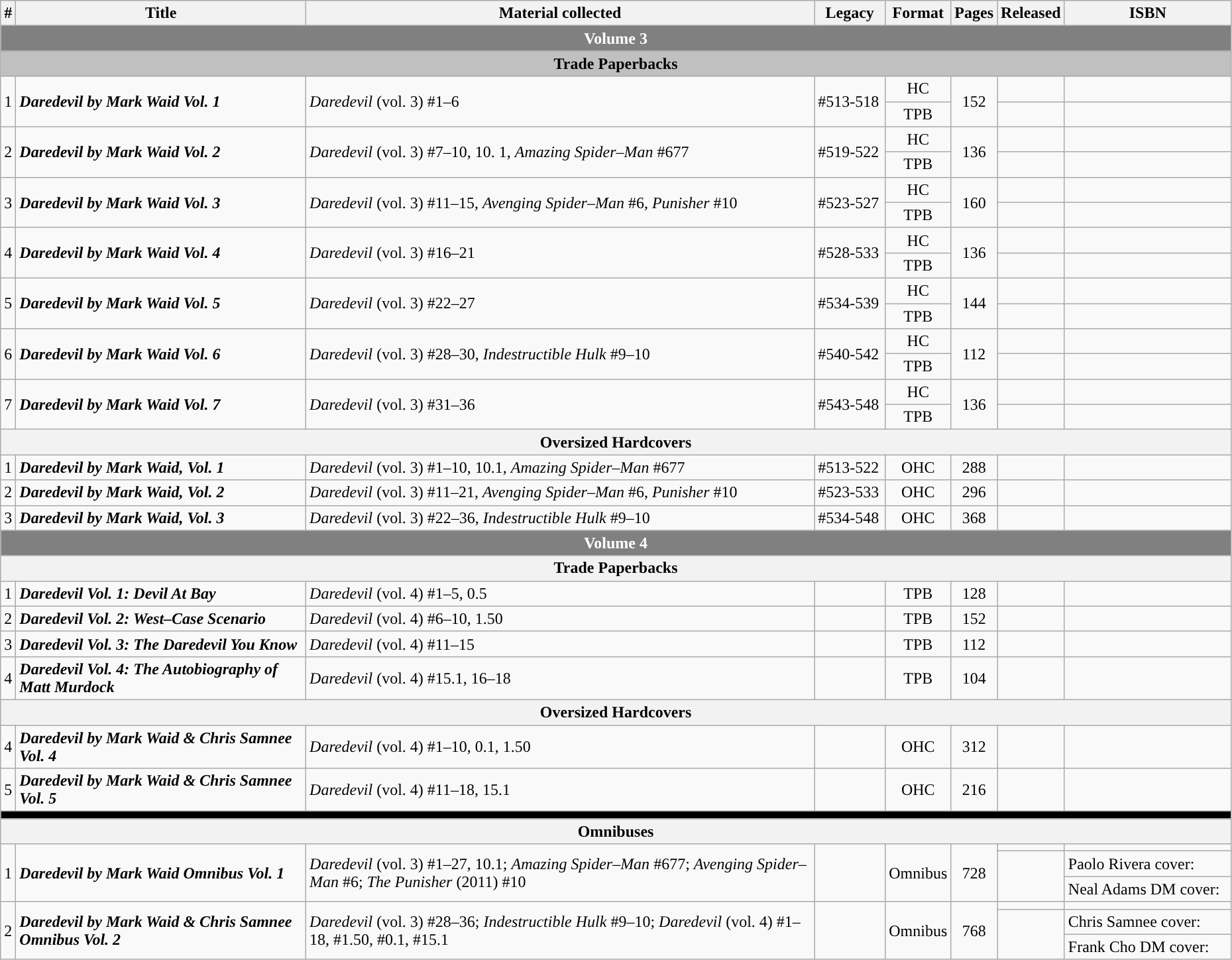<table class="wikitable sortable" width=98%>
<tr>
<th width="4px">#</th>
<th>Title</th>
<th>Material collected</th>
<th style="width: 4em;">Legacy</th>
<th class="unsortable">Format</th>
<th>Pages</th>
<th>Released</th>
<th class="unsortable" style="width: 10em;">ISBN</th>
</tr>
<tr>
<th colspan="8" style="background-color: grey; color: white;">Volume 3</th>
</tr>
<tr>
<th colspan="8" style="background-color: silver;">Trade Paperbacks</th>
</tr>
<tr>
<td rowspan=2>1</td>
<td rowspan=2><strong><em>Daredevil by Mark Waid Vol. 1</em></strong></td>
<td rowspan=2><em>Daredevil</em> (vol. 3) #1–6</td>
<td rowspan=2>#513-518</td>
<td style="text-align: center;">HC</td>
<td rowspan=2 style="text-align: center;">152</td>
<td></td>
<td></td>
</tr>
<tr>
<td style="text-align: center;">TPB</td>
<td></td>
<td></td>
</tr>
<tr>
<td rowspan=2>2</td>
<td rowspan=2><strong><em>Daredevil by Mark Waid Vol. 2</em></strong></td>
<td rowspan=2><em>Daredevil</em> (vol. 3) #7–10, 10. 1, <em>Amazing Spider–Man</em> #677</td>
<td rowspan=2>#519-522</td>
<td style="text-align: center;">HC</td>
<td rowspan=2 style="text-align: center;">136</td>
<td></td>
<td></td>
</tr>
<tr>
<td style="text-align: center;">TPB</td>
<td></td>
<td></td>
</tr>
<tr>
<td rowspan=2>3</td>
<td rowspan=2><strong><em>Daredevil by Mark Waid Vol. 3</em></strong></td>
<td rowspan=2><em>Daredevil</em> (vol. 3) #11–15, <em>Avenging Spider–Man</em> #6, <em>Punisher</em> #10</td>
<td rowspan=2>#523-527</td>
<td style="text-align: center;">HC</td>
<td rowspan=2 style="text-align: center;">160</td>
<td></td>
<td></td>
</tr>
<tr>
<td style="text-align: center;">TPB</td>
<td></td>
<td></td>
</tr>
<tr>
<td rowspan=2>4</td>
<td rowspan=2><strong><em>Daredevil by Mark Waid Vol. 4</em></strong></td>
<td rowspan=2><em>Daredevil</em> (vol. 3) #16–21</td>
<td rowspan=2>#528-533</td>
<td style="text-align: center;">HC</td>
<td rowspan=2 style="text-align: center;">136</td>
<td></td>
<td></td>
</tr>
<tr>
<td style="text-align: center;">TPB</td>
<td></td>
<td></td>
</tr>
<tr>
<td rowspan=2>5</td>
<td rowspan=2><strong><em>Daredevil by Mark Waid Vol. 5</em></strong></td>
<td rowspan=2><em>Daredevil</em> (vol. 3) #22–27</td>
<td rowspan=2>#534-539</td>
<td style="text-align: center;">HC</td>
<td rowspan=2 style="text-align: center;">144</td>
<td></td>
<td></td>
</tr>
<tr>
<td style="text-align: center;">TPB</td>
<td></td>
<td></td>
</tr>
<tr>
<td rowspan=2>6</td>
<td rowspan=2><strong><em>Daredevil by Mark Waid Vol. 6</em></strong></td>
<td rowspan=2><em>Daredevil</em> (vol. 3) #28–30, <em>Indestructible Hulk</em> #9–10</td>
<td rowspan=2>#540-542</td>
<td style="text-align: center;">HC</td>
<td rowspan=2 style="text-align: center;">112</td>
<td></td>
<td></td>
</tr>
<tr>
<td style="text-align: center;">TPB</td>
<td></td>
<td></td>
</tr>
<tr>
<td rowspan=2>7</td>
<td rowspan=2><strong><em>Daredevil by Mark Waid Vol. 7</em></strong></td>
<td rowspan=2><em>Daredevil</em> (vol. 3) #31–36</td>
<td rowspan=2>#543-548</td>
<td style="text-align: center;">HC</td>
<td rowspan=2 style="text-align: center;">136</td>
<td></td>
<td></td>
</tr>
<tr>
<td style="text-align: center;">TPB</td>
<td></td>
<td></td>
</tr>
<tr>
<th colspan="8">Oversized Hardcovers</th>
</tr>
<tr>
<td>1</td>
<td><strong><em>Daredevil by Mark Waid, Vol. 1</em></strong></td>
<td><em>Daredevil</em> (vol. 3) #1–10, 10.1, <em>Amazing Spider–Man</em> #677</td>
<td>#513-522</td>
<td style="text-align: center;">OHC</td>
<td style="text-align: center;">288</td>
<td></td>
<td></td>
</tr>
<tr>
<td>2</td>
<td><strong><em>Daredevil by Mark Waid, Vol. 2</em></strong></td>
<td><em>Daredevil</em> (vol. 3) #11–21, <em>Avenging Spider–Man</em> #6, <em>Punisher</em> #10</td>
<td>#523-533</td>
<td style="text-align: center;">OHC</td>
<td style="text-align: center;">296</td>
<td></td>
<td></td>
</tr>
<tr>
<td>3</td>
<td><strong><em>Daredevil by Mark Waid, Vol. 3</em></strong></td>
<td><em>Daredevil</em> (vol. 3) #22–36, <em>Indestructible Hulk</em> #9–10</td>
<td>#534-548</td>
<td style="text-align: center;">OHC</td>
<td style="text-align: center;">368</td>
<td></td>
<td></td>
</tr>
<tr>
<th colspan=8 style="background-color: grey; color: white;">Volume 4</th>
</tr>
<tr>
<th colspan=8>Trade Paperbacks</th>
</tr>
<tr>
<td>1</td>
<td><strong><em>Daredevil Vol. 1: Devil At Bay</em></strong></td>
<td><em>Daredevil</em> (vol. 4) #1–5, 0.5</td>
<td></td>
<td style="text-align: center;">TPB</td>
<td style="text-align: center;">128</td>
<td></td>
<td></td>
</tr>
<tr>
<td>2</td>
<td><strong><em>Daredevil Vol. 2: West–Case Scenario</em></strong></td>
<td><em>Daredevil</em> (vol. 4) #6–10, 1.50</td>
<td></td>
<td style="text-align: center;">TPB</td>
<td style="text-align: center;">152</td>
<td></td>
<td></td>
</tr>
<tr>
<td>3</td>
<td><strong><em>Daredevil Vol. 3: The Daredevil You Know</em></strong></td>
<td><em>Daredevil</em> (vol. 4) #11–15</td>
<td></td>
<td style="text-align: center;">TPB</td>
<td style="text-align: center;">112</td>
<td></td>
<td></td>
</tr>
<tr>
<td>4</td>
<td><strong><em>Daredevil Vol. 4: The Autobiography of Matt Murdock</em></strong></td>
<td><em>Daredevil</em> (vol. 4) #15.1, 16–18</td>
<td></td>
<td style="text-align: center;">TPB</td>
<td style="text-align: center;">104</td>
<td></td>
<td></td>
</tr>
<tr>
<th colspan=8>Oversized Hardcovers</th>
</tr>
<tr>
<td>4</td>
<td><strong><em>Daredevil by Mark Waid & Chris Samnee Vol. 4</em></strong></td>
<td><em>Daredevil</em> (vol. 4) #1–10, 0.1, 1.50</td>
<td></td>
<td style="text-align: center;">OHC</td>
<td style="text-align: center;">312</td>
<td></td>
<td></td>
</tr>
<tr>
<td>5</td>
<td><strong><em>Daredevil by Mark Waid & Chris Samnee Vol. 5</em></strong></td>
<td><em>Daredevil</em> (vol. 4) #11–18, 15.1</td>
<td></td>
<td style="text-align: center;">OHC</td>
<td style="text-align: center;">216</td>
<td></td>
<td></td>
</tr>
<tr>
<td colspan=8 style="background-color: black;"></td>
</tr>
<tr>
<th colspan=8>Omnibuses</th>
</tr>
<tr>
<td rowspan=3>1</td>
<td rowspan=3><strong><em>Daredevil by Mark Waid Omnibus Vol. 1</em></strong></td>
<td rowspan=3><em>Daredevil</em> (vol. 3) #1–27, 10.1; <em>Amazing Spider–Man</em> #677; <em>Avenging Spider–Man</em> #6; <em>The Punisher</em> (2011) #10</td>
<td rowspan=3></td>
<td rowspan=3>Omnibus</td>
<td rowspan=3 style="text-align: center;">728</td>
<td></td>
<td></td>
</tr>
<tr>
<td rowspan=2></td>
<td>Paolo Rivera cover: </td>
</tr>
<tr>
<td>Neal Adams DM cover: </td>
</tr>
<tr>
<td rowspan=3>2</td>
<td rowspan=3><strong><em>Daredevil by Mark Waid & Chris Samnee Omnibus Vol. 2</em></strong></td>
<td rowspan=3><em>Daredevil</em> (vol. 3) #28–36; <em>Indestructible Hulk</em> #9–10; <em>Daredevil</em> (vol. 4) #1–18, #1.50, #0.1, #15.1</td>
<td rowspan=3></td>
<td rowspan=3>Omnibus</td>
<td rowspan=3 style="text-align: center;">768</td>
<td></td>
<td></td>
</tr>
<tr>
<td rowspan=2></td>
<td>Chris Samnee cover: </td>
</tr>
<tr>
<td>Frank Cho DM cover: </td>
</tr>
</table>
